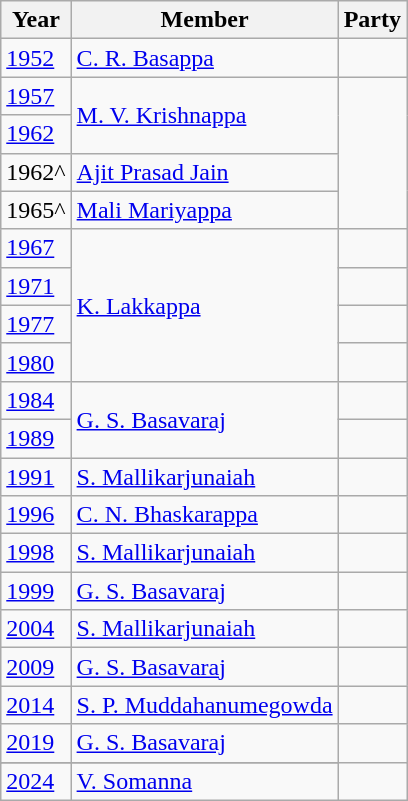<table class="wikitable sortable">
<tr>
<th>Year</th>
<th>Member</th>
<th colspan="2">Party</th>
</tr>
<tr>
<td><a href='#'>1952</a></td>
<td><a href='#'>C. R. Basappa</a></td>
<td></td>
</tr>
<tr>
<td><a href='#'>1957</a></td>
<td rowspan="2"><a href='#'>M. V. Krishnappa</a></td>
</tr>
<tr>
<td><a href='#'>1962</a></td>
</tr>
<tr>
<td>1962^</td>
<td><a href='#'>Ajit Prasad Jain</a></td>
</tr>
<tr>
<td>1965^</td>
<td><a href='#'>Mali Mariyappa</a></td>
</tr>
<tr>
<td><a href='#'>1967</a></td>
<td rowspan="4"><a href='#'>K. Lakkappa</a></td>
<td></td>
</tr>
<tr>
<td><a href='#'>1971</a></td>
<td></td>
</tr>
<tr>
<td><a href='#'>1977</a></td>
</tr>
<tr>
<td><a href='#'>1980</a></td>
<td></td>
</tr>
<tr>
<td><a href='#'>1984</a></td>
<td rowspan="2"><a href='#'>G. S. Basavaraj</a></td>
<td></td>
</tr>
<tr>
<td><a href='#'>1989</a></td>
</tr>
<tr>
<td><a href='#'>1991</a></td>
<td><a href='#'>S. Mallikarjunaiah</a></td>
<td></td>
</tr>
<tr>
<td><a href='#'>1996</a></td>
<td><a href='#'>C. N. Bhaskarappa</a></td>
<td></td>
</tr>
<tr>
<td><a href='#'>1998</a></td>
<td><a href='#'>S. Mallikarjunaiah</a></td>
<td></td>
</tr>
<tr>
<td><a href='#'>1999</a></td>
<td><a href='#'>G. S. Basavaraj</a></td>
<td></td>
</tr>
<tr>
<td><a href='#'>2004</a></td>
<td><a href='#'>S. Mallikarjunaiah</a></td>
<td></td>
</tr>
<tr>
<td><a href='#'>2009</a></td>
<td><a href='#'>G. S. Basavaraj</a></td>
</tr>
<tr>
<td><a href='#'>2014</a></td>
<td><a href='#'>S. P. Muddahanumegowda</a></td>
<td></td>
</tr>
<tr>
<td><a href='#'>2019</a></td>
<td><a href='#'>G. S. Basavaraj</a></td>
<td></td>
</tr>
<tr>
</tr>
<tr>
<td><a href='#'>2024</a></td>
<td><a href='#'>V. Somanna</a></td>
</tr>
</table>
